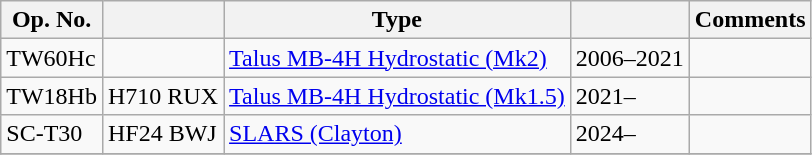<table class="wikitable">
<tr>
<th>Op. No.</th>
<th></th>
<th>Type</th>
<th></th>
<th>Comments</th>
</tr>
<tr>
<td>TW60Hc</td>
<td></td>
<td><a href='#'>Talus MB-4H Hydrostatic (Mk2)</a></td>
<td>2006–2021</td>
<td></td>
</tr>
<tr>
<td>TW18Hb</td>
<td>H710 RUX</td>
<td><a href='#'>Talus MB-4H Hydrostatic (Mk1.5)</a></td>
<td>2021–</td>
<td></td>
</tr>
<tr>
<td>SC-T30</td>
<td>HF24 BWJ</td>
<td><a href='#'>SLARS (Clayton)</a></td>
<td>2024–</td>
<td></td>
</tr>
<tr>
</tr>
</table>
